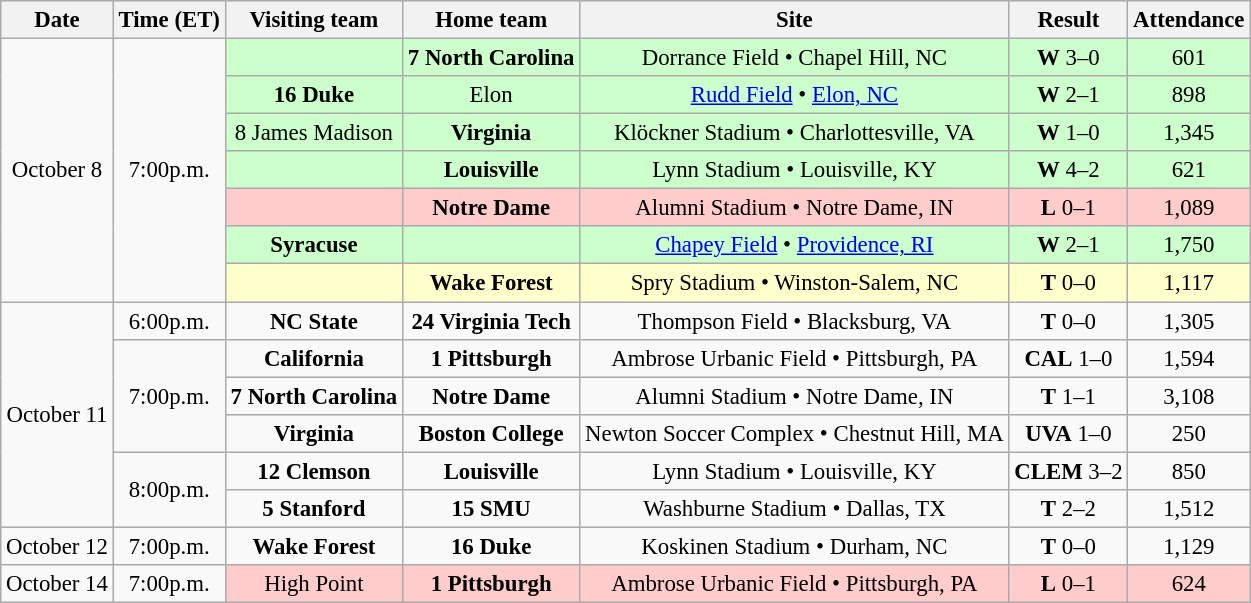<table class="wikitable" style="font-size:95%; text-align: center;">
<tr>
<th>Date</th>
<th>Time (ET)</th>
<th>Visiting team</th>
<th>Home team</th>
<th>Site</th>
<th>Result</th>
<th>Attendance</th>
</tr>
<tr>
<td rowspan=7>October 8</td>
<td rowspan=7>7:00p.m.</td>
<td style="background:#cfc;"></td>
<td style="background:#cfc;"><strong> 7 North Carolina</strong></td>
<td style="background:#cfc;">Dorrance Field • Chapel Hill, NC</td>
<td style="background:#cfc;"><strong>W</strong> 3–0</td>
<td style="background:#cfc;">601</td>
</tr>
<tr>
<td style="background:#cfc;"><strong> 16 Duke</strong></td>
<td style="background:#cfc;">Elon</td>
<td style="background:#cfc;"><a href='#'>Rudd Field</a> • <a href='#'>Elon, NC</a></td>
<td style="background:#cfc;"><strong>W</strong> 2–1</td>
<td style="background:#cfc;">898</td>
</tr>
<tr>
<td style="background:#cfc;"> 8 James Madison</td>
<td style="background:#cfc;"><strong>Virginia</strong></td>
<td style="background:#cfc;">Klöckner Stadium • Charlottesville, VA</td>
<td style="background:#cfc;"><strong>W</strong> 1–0</td>
<td style="background:#cfc;">1,345</td>
</tr>
<tr>
<td style="background:#cfc;"></td>
<td style="background:#cfc;"><strong>Louisville</strong></td>
<td style="background:#cfc;">Lynn Stadium • Louisville, KY</td>
<td style="background:#cfc;"><strong>W</strong> 4–2</td>
<td style="background:#cfc;">621</td>
</tr>
<tr>
<td style="background:#fcc;"></td>
<td style="background:#fcc;"><strong>Notre Dame</strong></td>
<td style="background:#fcc;">Alumni Stadium • Notre Dame, IN</td>
<td style="background:#fcc;"><strong>L</strong> 0–1</td>
<td style="background:#fcc;">1,089</td>
</tr>
<tr>
<td style="background:#cfc;"><strong>Syracuse</strong></td>
<td style="background:#cfc;"></td>
<td style="background:#cfc;"><a href='#'>Chapey Field</a> • <a href='#'>Providence, RI</a></td>
<td style="background:#cfc;"><strong>W</strong> 2–1</td>
<td style="background:#cfc;">1,750</td>
</tr>
<tr>
<td style="background:#ffc;"></td>
<td style="background:#ffc;"><strong>Wake Forest</strong></td>
<td style="background:#ffc;">Spry Stadium • Winston-Salem, NC</td>
<td style="background:#ffc;"><strong>T</strong> 0–0</td>
<td style="background:#ffc;">1,117</td>
</tr>
<tr>
<td rowspan=6>October 11</td>
<td>6:00p.m.</td>
<td><strong>NC State</strong></td>
<td><strong> 24 Virginia Tech</strong></td>
<td>Thompson Field • Blacksburg, VA</td>
<td><strong>T</strong> 0–0</td>
<td>1,305</td>
</tr>
<tr>
<td rowspan=3>7:00p.m.</td>
<td><strong>California</strong></td>
<td><strong> 1 Pittsburgh</strong></td>
<td>Ambrose Urbanic Field • Pittsburgh, PA</td>
<td><strong>CAL</strong> 1–0</td>
<td>1,594</td>
</tr>
<tr>
<td><strong> 7 North Carolina</strong></td>
<td><strong>Notre Dame</strong></td>
<td>Alumni Stadium • Notre Dame, IN</td>
<td><strong>T</strong> 1–1</td>
<td>3,108</td>
</tr>
<tr>
<td><strong>Virginia</strong></td>
<td><strong>Boston College</strong></td>
<td>Newton Soccer Complex • Chestnut Hill, MA</td>
<td><strong>UVA</strong> 1–0</td>
<td>250</td>
</tr>
<tr>
<td rowspan=2>8:00p.m.</td>
<td><strong> 12 Clemson</strong></td>
<td><strong>Louisville</strong></td>
<td>Lynn Stadium • Louisville, KY</td>
<td><strong>CLEM</strong> 3–2</td>
<td>850</td>
</tr>
<tr>
<td><strong> 5 Stanford</strong></td>
<td><strong> 15 SMU</strong></td>
<td>Washburne Stadium • Dallas, TX</td>
<td><strong>T</strong> 2–2</td>
<td>1,512</td>
</tr>
<tr>
<td>October 12</td>
<td>7:00p.m.</td>
<td><strong>Wake Forest</strong></td>
<td><strong> 16 Duke</strong></td>
<td>Koskinen Stadium • Durham, NC</td>
<td><strong>T</strong> 0–0</td>
<td>1,129</td>
</tr>
<tr>
<td>October 14</td>
<td>7:00p.m.</td>
<td style="background:#fcc;">High Point</td>
<td style="background:#fcc;"><strong> 1 Pittsburgh</strong></td>
<td style="background:#fcc;">Ambrose Urbanic Field • Pittsburgh, PA</td>
<td style="background:#fcc;"><strong>L</strong> 0–1</td>
<td style="background:#fcc;">624</td>
</tr>
</table>
